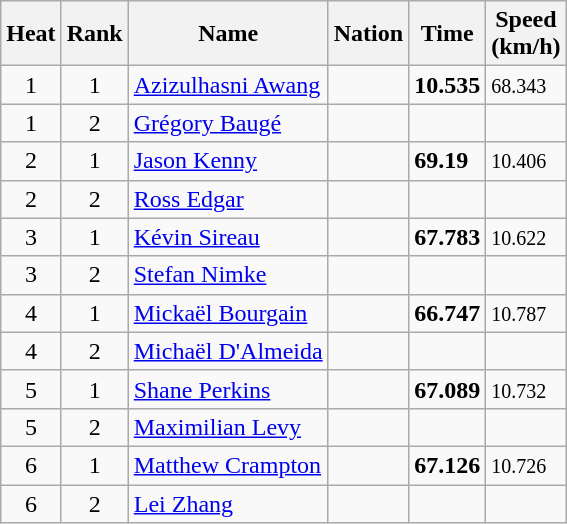<table class=wikitable sortable style=text-align:center>
<tr>
<th>Heat</th>
<th>Rank</th>
<th>Name</th>
<th>Nation</th>
<th>Time</th>
<th>Speed<br>(km/h)</th>
</tr>
<tr style=background: #ccffcc;>
<td>1</td>
<td>1</td>
<td align=left><a href='#'>Azizulhasni Awang</a></td>
<td align=left></td>
<td align=left><strong>10.535</strong></td>
<td align=left><small>68.343</small></td>
</tr>
<tr>
<td>1</td>
<td>2</td>
<td align=left><a href='#'>Grégory Baugé</a></td>
<td align=left></td>
<td></td>
<td></td>
</tr>
<tr style=background: #ccffcc;>
<td>2</td>
<td>1</td>
<td align=left><a href='#'>Jason Kenny</a></td>
<td align=left></td>
<td align=left><strong>69.19</strong></td>
<td align=left><small>10.406</small></td>
</tr>
<tr>
<td>2</td>
<td>2</td>
<td align=left><a href='#'>Ross Edgar</a></td>
<td align=left></td>
<td></td>
<td></td>
</tr>
<tr style=background: #ccffcc;>
<td>3</td>
<td>1</td>
<td align=left><a href='#'>Kévin Sireau</a></td>
<td align=left></td>
<td align=left><strong>67.783</strong></td>
<td align=left><small>10.622</small></td>
</tr>
<tr>
<td>3</td>
<td>2</td>
<td align=left><a href='#'>Stefan Nimke</a></td>
<td align=left></td>
<td></td>
<td></td>
</tr>
<tr style=background: #ccffcc;>
<td>4</td>
<td>1</td>
<td align=left><a href='#'>Mickaël Bourgain</a></td>
<td align=left></td>
<td align=left><strong>66.747</strong></td>
<td align=left><small>10.787</small></td>
</tr>
<tr>
<td>4</td>
<td>2</td>
<td align=left><a href='#'>Michaël D'Almeida</a></td>
<td align=left></td>
<td></td>
<td></td>
</tr>
<tr style=background: #ccffcc;>
<td>5</td>
<td>1</td>
<td align=left><a href='#'>Shane Perkins</a></td>
<td align=left></td>
<td align=left><strong>67.089</strong></td>
<td align=left><small>10.732</small></td>
</tr>
<tr>
<td>5</td>
<td>2</td>
<td align=left><a href='#'>Maximilian Levy</a></td>
<td align=left></td>
<td></td>
<td></td>
</tr>
<tr style=background: #ccffcc;>
<td>6</td>
<td>1</td>
<td align=left><a href='#'>Matthew Crampton</a></td>
<td align=left></td>
<td align=left><strong>67.126</strong></td>
<td align=left><small>10.726</small></td>
</tr>
<tr>
<td>6</td>
<td>2</td>
<td align=left><a href='#'>Lei Zhang</a></td>
<td align=left></td>
<td></td>
<td></td>
</tr>
</table>
